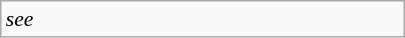<table class="wikitable floatright" style="font-size: 0.9em; width: 270px">
<tr>
<td><em>see </em></td>
</tr>
</table>
